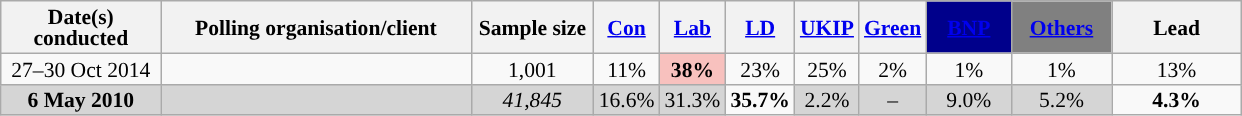<table class="wikitable sortable" style="text-align:center;font-size:90%;line-height:14px">
<tr>
<th ! style="width:100px;">Date(s)<br>conducted</th>
<th style="width:200px;">Polling organisation/client</th>
<th class="unsortable" style="width:75px;">Sample size</th>
<th class="unsortable" style="background:"><a href='#'><span>Con</span></a></th>
<th class="unsortable" style="background:"><a href='#'><span>Lab</span></a></th>
<th class="unsortable" style="background:"><a href='#'><span>LD</span></a></th>
<th class="unsortable" style="background:"><a href='#'><span>UKIP</span></a></th>
<th class="unsortable" style="background:"><a href='#'><span>Green</span></a></th>
<th class="unsortable" style="background:#00008B; text-color:white; width:50px;"><a href='#'><span>BNP</span></a></th>
<th class="unsortable" style="background:gray; width:60px;"><a href='#'><span>Others</span></a></th>
<th class="unsortable" style="width:80px;">Lead</th>
</tr>
<tr>
<td>27–30 Oct 2014</td>
<td> </td>
<td>1,001</td>
<td>11%</td>
<td style="background:#F8C1BE"><strong>38%</strong></td>
<td>23%</td>
<td>25%</td>
<td>2%</td>
<td>1%</td>
<td>1%</td>
<td style="background:">13%</td>
</tr>
<tr>
<td style="background:#D5D5D5"><strong>6 May 2010</strong></td>
<td style="background:#D5D5D5"></td>
<td style="background:#D5D5D5"><em>41,845</em></td>
<td style="background:#D5D5D5">16.6%</td>
<td style="background:#D5D5D5">31.3%</td>
<td style="background:"><strong>35.7%</strong></td>
<td style="background:#D5D5D5">2.2%</td>
<td style="background:#D5D5D5">–</td>
<td style="background:#D5D5D5">9.0%</td>
<td style="background:#D5D5D5">5.2%</td>
<td style="background:"><strong>4.3% </strong></td>
</tr>
</table>
